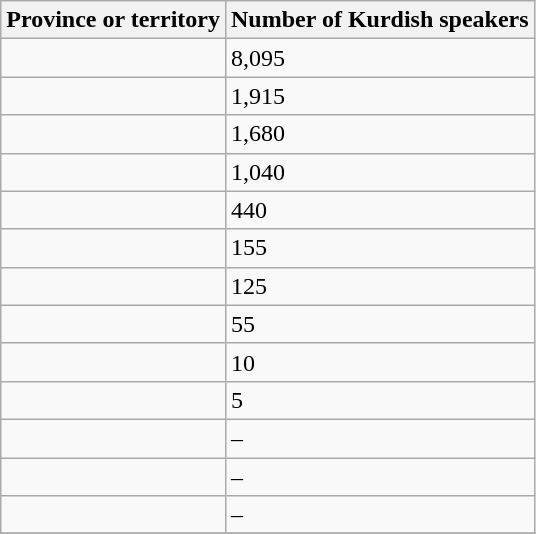<table class="wikitable sortable">
<tr>
<th>Province or territory</th>
<th>Number of Kurdish speakers</th>
</tr>
<tr>
<td></td>
<td>8,095</td>
</tr>
<tr>
<td></td>
<td>1,915</td>
</tr>
<tr>
<td></td>
<td>1,680</td>
</tr>
<tr>
<td></td>
<td>1,040</td>
</tr>
<tr>
<td></td>
<td>440</td>
</tr>
<tr>
<td></td>
<td>155</td>
</tr>
<tr>
<td></td>
<td>125</td>
</tr>
<tr>
<td></td>
<td>55</td>
</tr>
<tr>
<td></td>
<td>10</td>
</tr>
<tr>
<td></td>
<td>5</td>
</tr>
<tr>
<td></td>
<td>–</td>
</tr>
<tr>
<td></td>
<td>–</td>
</tr>
<tr>
<td></td>
<td>–</td>
</tr>
<tr>
</tr>
</table>
